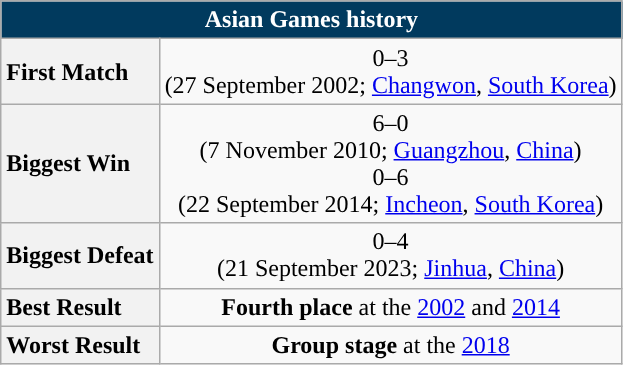<table class="wikitable" style="text-align: center; font-size:100%">
<tr>
<th colspan="6" style="background: #013A5E; color: #FFFFFF;">Asian Games history</th>
</tr>
<tr>
<th style="text-align: left;">First Match</th>
<td align=center> 0–3 <br>(27 September 2002; <a href='#'>Changwon</a>, <a href='#'>South Korea</a>)</td>
</tr>
<tr>
<th style="text-align: left;">Biggest Win</th>
<td align=center> 6–0 <br>(7 November 2010; <a href='#'>Guangzhou</a>, <a href='#'>China</a>)<br> 0–6 <br>(22 September 2014; <a href='#'>Incheon</a>, <a href='#'>South Korea</a>)</td>
</tr>
<tr>
<th style="text-align: left;">Biggest Defeat</th>
<td align=center> 0–4 <br>(21 September 2023; <a href='#'>Jinhua</a>, <a href='#'>China</a>)</td>
</tr>
<tr>
<th style="text-align: left;">Best Result</th>
<td><strong>Fourth place</strong> at the <a href='#'>2002</a> and <a href='#'>2014</a></td>
</tr>
<tr>
<th style="text-align: left;">Worst Result</th>
<td><strong>Group stage</strong> at the <a href='#'>2018</a></td>
</tr>
</table>
